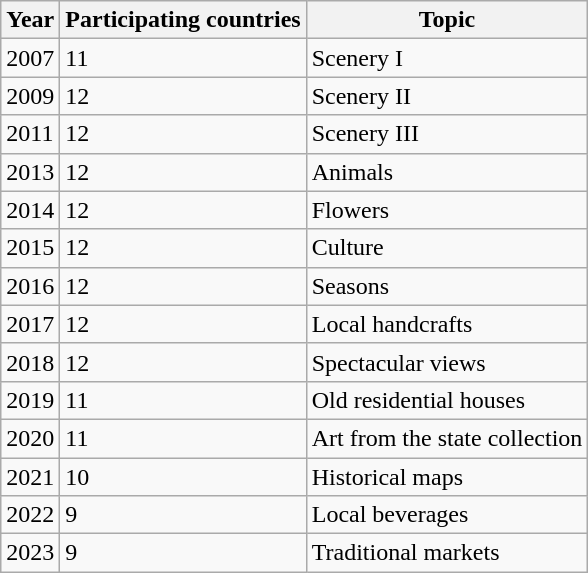<table class="wikitable">
<tr>
<th>Year</th>
<th>Participating countries</th>
<th>Topic</th>
</tr>
<tr>
<td>2007</td>
<td>11</td>
<td>Scenery I</td>
</tr>
<tr>
<td>2009</td>
<td>12</td>
<td>Scenery II</td>
</tr>
<tr>
<td>2011</td>
<td>12</td>
<td>Scenery III</td>
</tr>
<tr>
<td>2013</td>
<td>12</td>
<td>Animals</td>
</tr>
<tr>
<td>2014</td>
<td>12</td>
<td>Flowers</td>
</tr>
<tr>
<td>2015</td>
<td>12</td>
<td>Culture</td>
</tr>
<tr>
<td>2016</td>
<td>12</td>
<td>Seasons</td>
</tr>
<tr>
<td>2017</td>
<td>12</td>
<td>Local handcrafts</td>
</tr>
<tr>
<td>2018</td>
<td>12</td>
<td>Spectacular views</td>
</tr>
<tr>
<td>2019</td>
<td>11</td>
<td>Old residential houses</td>
</tr>
<tr>
<td>2020</td>
<td>11</td>
<td>Art from the state collection</td>
</tr>
<tr>
<td>2021</td>
<td>10</td>
<td>Historical maps</td>
</tr>
<tr>
<td>2022</td>
<td>9</td>
<td>Local beverages</td>
</tr>
<tr>
<td>2023</td>
<td>9</td>
<td>Traditional markets</td>
</tr>
</table>
